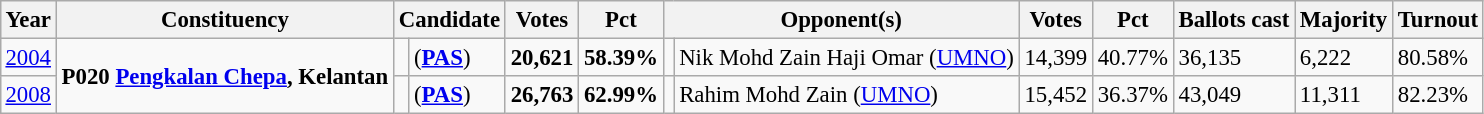<table class="wikitable" style="margin:0.5em ; font-size:95%">
<tr>
<th>Year</th>
<th>Constituency</th>
<th colspan=2>Candidate</th>
<th>Votes</th>
<th>Pct</th>
<th colspan=2>Opponent(s)</th>
<th>Votes</th>
<th>Pct</th>
<th>Ballots cast</th>
<th>Majority</th>
<th>Turnout</th>
</tr>
<tr>
<td><a href='#'>2004</a></td>
<td rowspan=2><strong>P020 <a href='#'>Pengkalan Chepa</a>, Kelantan</strong></td>
<td></td>
<td> (<a href='#'><strong>PAS</strong></a>)</td>
<td align="right"><strong>20,621</strong></td>
<td><strong>58.39%</strong></td>
<td></td>
<td>Nik Mohd Zain Haji Omar (<a href='#'>UMNO</a>)</td>
<td align="right">14,399</td>
<td>40.77%</td>
<td>36,135</td>
<td>6,222</td>
<td>80.58%</td>
</tr>
<tr>
<td><a href='#'>2008</a></td>
<td></td>
<td> (<a href='#'><strong>PAS</strong></a>)</td>
<td align="right"><strong>26,763</strong></td>
<td><strong>62.99%</strong></td>
<td></td>
<td>Rahim Mohd Zain (<a href='#'>UMNO</a>)</td>
<td align="right">15,452</td>
<td>36.37%</td>
<td>43,049</td>
<td>11,311</td>
<td>82.23%</td>
</tr>
</table>
